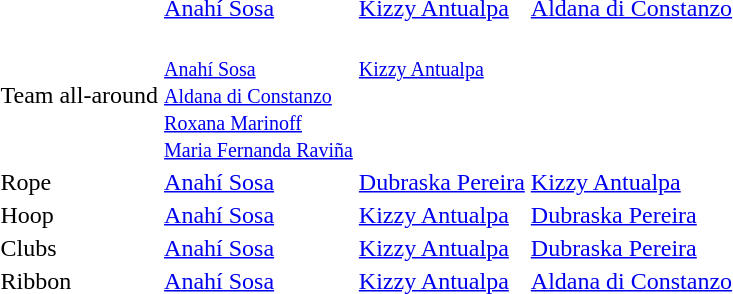<table>
<tr>
<td> <br></td>
<td><a href='#'>Anahí Sosa</a><br></td>
<td><a href='#'>Kizzy Antualpa</a><br></td>
<td><a href='#'>Aldana di Constanzo</a><br></td>
</tr>
<tr>
<td>Team all-around<br></td>
<td><br><small><a href='#'>Anahí Sosa</a><br><a href='#'>Aldana di Constanzo</a><br><a href='#'>Roxana Marinoff</a><br> <a href='#'>Maria Fernanda Raviña</a> </small></td>
<td><br><small><a href='#'>Kizzy Antualpa</a><br><br><br><br></small></td>
<td><br><small><br><br><br><br></small></td>
</tr>
<tr>
<td>Rope <br></td>
<td><a href='#'>Anahí Sosa</a><br></td>
<td><a href='#'>Dubraska Pereira</a><br></td>
<td><a href='#'>Kizzy Antualpa</a><br></td>
</tr>
<tr>
<td>Hoop <br></td>
<td><a href='#'>Anahí Sosa</a><br></td>
<td><a href='#'>Kizzy Antualpa</a><br></td>
<td><a href='#'>Dubraska Pereira</a><br></td>
</tr>
<tr>
<td>Clubs <br></td>
<td><a href='#'>Anahí Sosa</a><br></td>
<td><a href='#'>Kizzy Antualpa</a><br></td>
<td><a href='#'>Dubraska Pereira</a><br></td>
</tr>
<tr>
<td>Ribbon <br></td>
<td><a href='#'>Anahí Sosa</a><br></td>
<td><a href='#'>Kizzy Antualpa</a><br></td>
<td><a href='#'>Aldana di Constanzo</a><br></td>
</tr>
</table>
